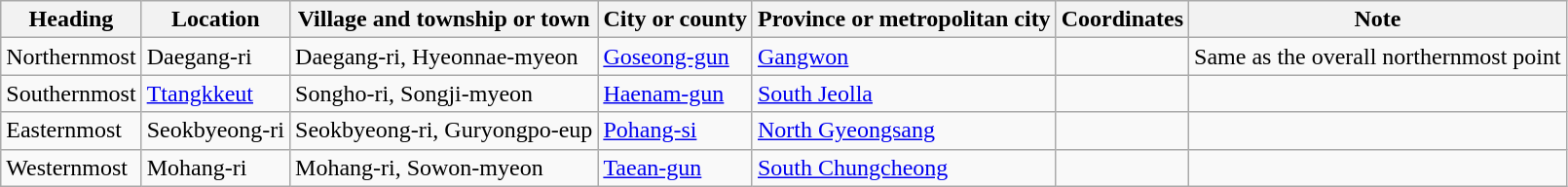<table class="wikitable">
<tr>
<th>Heading</th>
<th>Location</th>
<th>Village and township or town</th>
<th>City or county</th>
<th>Province or metropolitan city</th>
<th>Coordinates</th>
<th>Note</th>
</tr>
<tr>
<td>Northernmost</td>
<td>Daegang-ri</td>
<td>Daegang-ri, Hyeonnae-myeon</td>
<td><a href='#'>Goseong-gun</a></td>
<td><a href='#'>Gangwon</a></td>
<td></td>
<td>Same as the overall northernmost point</td>
</tr>
<tr>
<td>Southernmost</td>
<td><a href='#'>Ttangkkeut</a></td>
<td>Songho-ri, Songji-myeon</td>
<td><a href='#'>Haenam-gun</a></td>
<td><a href='#'>South Jeolla</a></td>
<td></td>
<td></td>
</tr>
<tr>
<td>Easternmost</td>
<td>Seokbyeong-ri</td>
<td>Seokbyeong-ri, Guryongpo-eup</td>
<td><a href='#'>Pohang-si</a></td>
<td><a href='#'>North Gyeongsang</a></td>
<td></td>
<td></td>
</tr>
<tr>
<td>Westernmost</td>
<td>Mohang-ri</td>
<td>Mohang-ri, Sowon-myeon</td>
<td><a href='#'>Taean-gun</a></td>
<td><a href='#'>South Chungcheong</a></td>
<td></td>
<td></td>
</tr>
</table>
